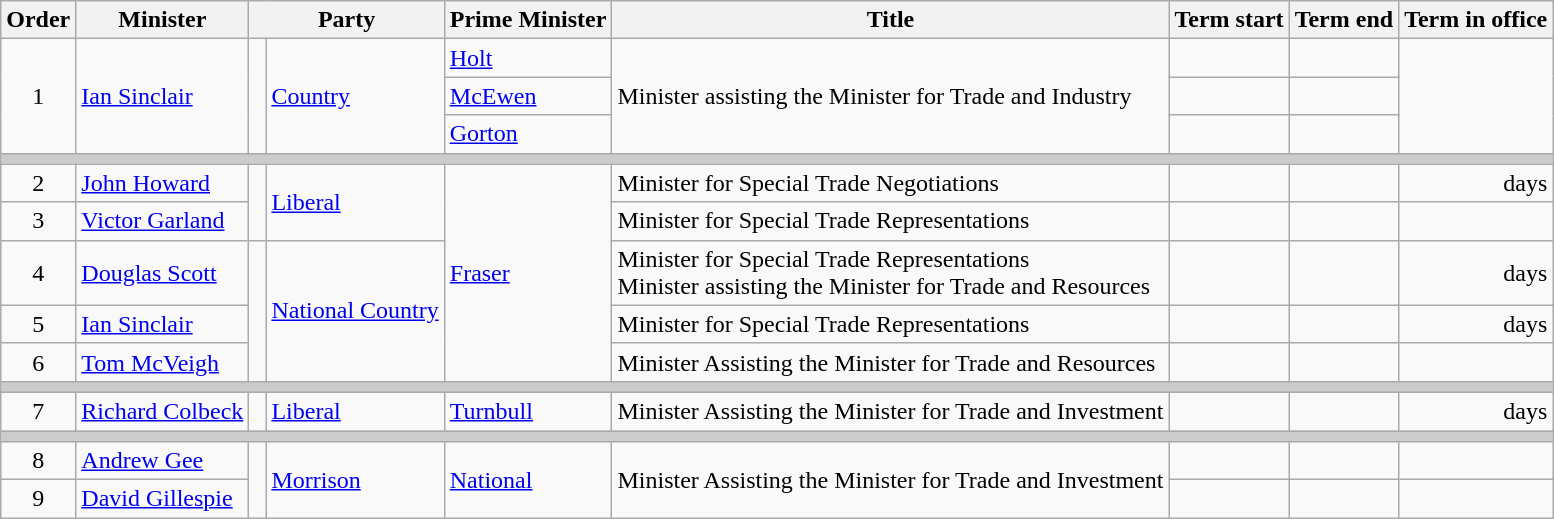<table class="wikitable">
<tr>
<th>Order</th>
<th>Minister</th>
<th colspan="2">Party</th>
<th>Prime Minister</th>
<th>Title</th>
<th>Term start</th>
<th>Term end</th>
<th>Term in office</th>
</tr>
<tr>
<td rowspan=3 align="center">1</td>
<td rowspan=3><a href='#'>Ian Sinclair</a></td>
<td rowspan=3 > </td>
<td rowspan=3><a href='#'>Country</a></td>
<td><a href='#'>Holt</a></td>
<td rowspan=3>Minister assisting the Minister for Trade and Industry</td>
<td align="center"></td>
<td align="center"></td>
<td rowspan=3 align="right"><strong></strong></td>
</tr>
<tr>
<td><a href='#'>McEwen</a></td>
<td align="center"></td>
<td align="center"></td>
</tr>
<tr>
<td><a href='#'>Gorton</a></td>
<td align="center"></td>
<td align="center"></td>
</tr>
<tr>
<th colspan="9" style="background: #cccccc;"></th>
</tr>
<tr>
<td align="center">2</td>
<td><a href='#'>John Howard</a></td>
<td rowspan="2" > </td>
<td rowspan="2"><a href='#'>Liberal</a></td>
<td rowspan="5"><a href='#'>Fraser</a></td>
<td>Minister for Special Trade Negotiations</td>
<td align="center"></td>
<td align="center"></td>
<td align="right"> days</td>
</tr>
<tr>
<td align="center">3</td>
<td><a href='#'>Victor Garland</a></td>
<td>Minister for Special Trade Representations</td>
<td align="center"></td>
<td align="center"></td>
<td align="right"></td>
</tr>
<tr>
<td align="center">4</td>
<td><a href='#'>Douglas Scott</a></td>
<td rowspan="3" > </td>
<td rowspan="3"><a href='#'>National Country</a></td>
<td>Minister for Special Trade Representations<br>Minister assisting the Minister for Trade and Resources</td>
<td align="center"></td>
<td align="center"></td>
<td align="right"> days</td>
</tr>
<tr>
<td align="center">5</td>
<td><a href='#'>Ian Sinclair</a></td>
<td>Minister for Special Trade Representations</td>
<td align="center"></td>
<td align="center"></td>
<td align="right"> days</td>
</tr>
<tr>
<td align="center">6</td>
<td><a href='#'>Tom McVeigh</a></td>
<td>Minister Assisting the Minister for Trade and Resources</td>
<td align="center"></td>
<td align="center"></td>
<td align="right"></td>
</tr>
<tr>
<th colspan="9" style="background: #cccccc;"></th>
</tr>
<tr>
<td align="center">7</td>
<td><a href='#'>Richard Colbeck</a></td>
<td> </td>
<td><a href='#'>Liberal</a></td>
<td><a href='#'>Turnbull</a></td>
<td>Minister Assisting the Minister for Trade and Investment</td>
<td align="center"></td>
<td align="center"></td>
<td align="right"> days</td>
</tr>
<tr>
<th colspan=9 style="background: #cccccc;"></th>
</tr>
<tr>
<td align="center">8</td>
<td><a href='#'>Andrew Gee</a></td>
<td rowspan="2" > </td>
<td rowspan="2"><a href='#'>Morrison</a></td>
<td rowspan="2"><a href='#'>National</a></td>
<td rowspan="2">Minister Assisting the Minister for Trade and Investment</td>
<td align="center"></td>
<td align="center"></td>
<td align="right"></td>
</tr>
<tr>
<td align="center">9</td>
<td><a href='#'>David Gillespie</a></td>
<td align="center"></td>
<td align="center"></td>
<td align="right"></td>
</tr>
</table>
